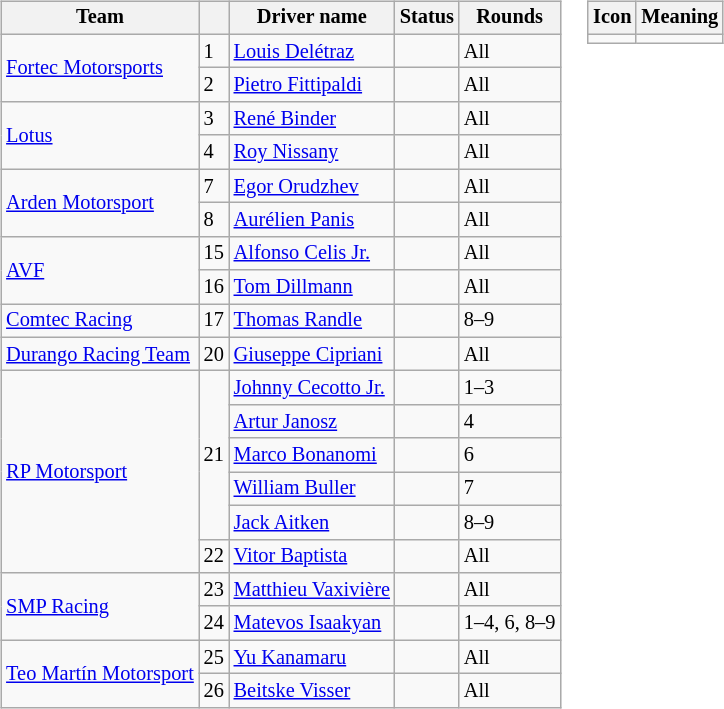<table>
<tr>
<td><br><table class="wikitable" style="font-size: 85%;">
<tr>
<th>Team</th>
<th></th>
<th>Driver name</th>
<th>Status</th>
<th>Rounds</th>
</tr>
<tr>
<td rowspan=2> <a href='#'>Fortec Motorsports</a></td>
<td>1</td>
<td> <a href='#'>Louis Delétraz</a></td>
<td align=center></td>
<td>All</td>
</tr>
<tr>
<td>2</td>
<td> <a href='#'>Pietro Fittipaldi</a></td>
<td align=center></td>
<td>All</td>
</tr>
<tr>
<td rowspan=2> <a href='#'>Lotus</a></td>
<td>3</td>
<td> <a href='#'>René Binder</a></td>
<td></td>
<td>All</td>
</tr>
<tr>
<td>4</td>
<td> <a href='#'>Roy Nissany</a></td>
<td></td>
<td>All</td>
</tr>
<tr>
<td rowspan=2> <a href='#'>Arden Motorsport</a></td>
<td>7</td>
<td> <a href='#'>Egor Orudzhev</a></td>
<td></td>
<td>All</td>
</tr>
<tr>
<td>8</td>
<td> <a href='#'>Aurélien Panis</a></td>
<td></td>
<td>All</td>
</tr>
<tr>
<td rowspan=2> <a href='#'>AVF</a></td>
<td>15</td>
<td> <a href='#'>Alfonso Celis Jr.</a></td>
<td></td>
<td>All</td>
</tr>
<tr>
<td>16</td>
<td> <a href='#'>Tom Dillmann</a></td>
<td></td>
<td>All</td>
</tr>
<tr>
<td> <a href='#'>Comtec Racing</a></td>
<td>17</td>
<td> <a href='#'>Thomas Randle</a></td>
<td align=center></td>
<td>8–9</td>
</tr>
<tr>
<td> <a href='#'>Durango Racing Team</a></td>
<td>20</td>
<td> <a href='#'>Giuseppe Cipriani</a></td>
<td align=center></td>
<td>All</td>
</tr>
<tr>
<td rowspan=6> <a href='#'>RP Motorsport</a></td>
<td rowspan=5>21</td>
<td> <a href='#'>Johnny Cecotto Jr.</a></td>
<td></td>
<td>1–3</td>
</tr>
<tr>
<td> <a href='#'>Artur Janosz</a></td>
<td align=center></td>
<td>4</td>
</tr>
<tr>
<td> <a href='#'>Marco Bonanomi</a></td>
<td></td>
<td>6</td>
</tr>
<tr>
<td> <a href='#'>William Buller</a></td>
<td></td>
<td>7</td>
</tr>
<tr>
<td> <a href='#'>Jack Aitken</a></td>
<td align=center></td>
<td>8–9</td>
</tr>
<tr>
<td>22</td>
<td> <a href='#'>Vitor Baptista</a></td>
<td align=center></td>
<td>All</td>
</tr>
<tr>
<td rowspan=2> <a href='#'>SMP Racing</a></td>
<td>23</td>
<td> <a href='#'>Matthieu Vaxivière</a></td>
<td></td>
<td>All</td>
</tr>
<tr>
<td>24</td>
<td> <a href='#'>Matevos Isaakyan</a></td>
<td align=center></td>
<td>1–4, 6, 8–9</td>
</tr>
<tr>
<td rowspan=2> <a href='#'>Teo Martín Motorsport</a></td>
<td>25</td>
<td> <a href='#'>Yu Kanamaru</a></td>
<td></td>
<td>All</td>
</tr>
<tr>
<td>26</td>
<td> <a href='#'>Beitske Visser</a></td>
<td></td>
<td>All</td>
</tr>
</table>
</td>
<td valign="top"><br><table align="right" class="wikitable" style="font-size: 85%;">
<tr>
<th>Icon</th>
<th>Meaning</th>
</tr>
<tr>
<td align=center></td>
<td></td>
</tr>
</table>
</td>
</tr>
</table>
